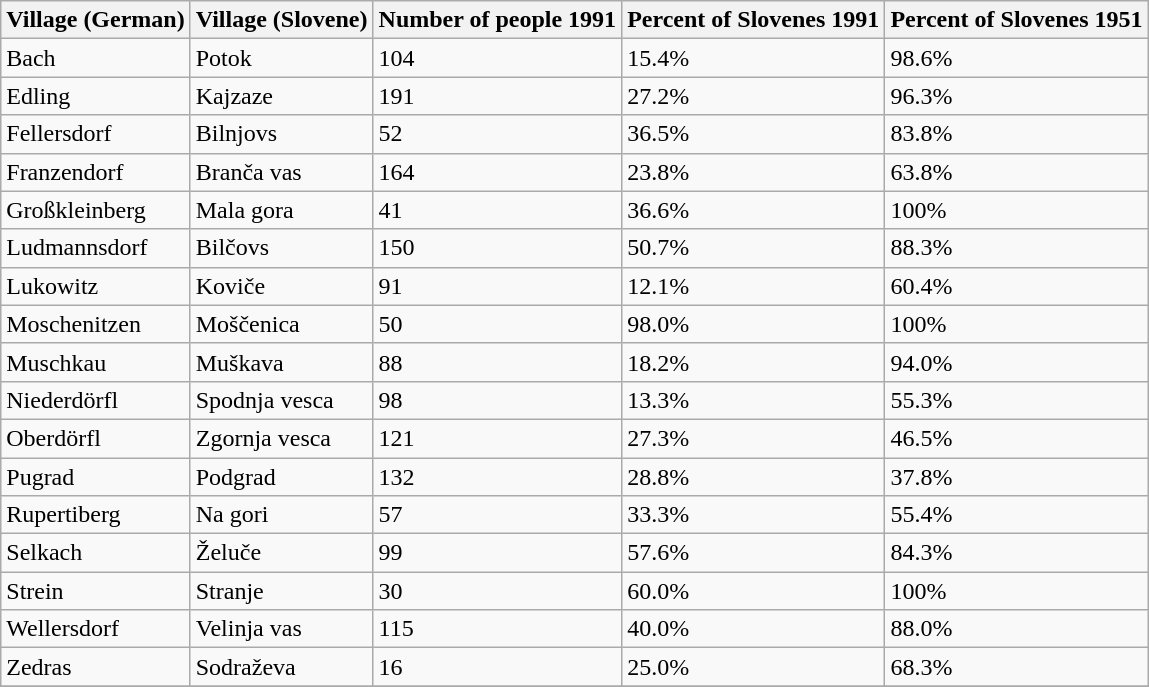<table class="wikitable sortable">
<tr>
<th>Village (German)</th>
<th>Village (Slovene)</th>
<th>Number of people 1991</th>
<th>Percent of Slovenes 1991</th>
<th>Percent of Slovenes  1951</th>
</tr>
<tr>
<td>Bach</td>
<td>Potok</td>
<td>104</td>
<td>15.4%</td>
<td>98.6%</td>
</tr>
<tr>
<td>Edling</td>
<td>Kajzaze</td>
<td>191</td>
<td>27.2%</td>
<td>96.3%</td>
</tr>
<tr>
<td>Fellersdorf</td>
<td>Bilnjovs</td>
<td>52</td>
<td>36.5%</td>
<td>83.8%</td>
</tr>
<tr>
<td>Franzendorf</td>
<td>Branča vas</td>
<td>164</td>
<td>23.8%</td>
<td>63.8%</td>
</tr>
<tr>
<td>Großkleinberg</td>
<td>Mala gora</td>
<td>41</td>
<td>36.6%</td>
<td>100%</td>
</tr>
<tr>
<td>Ludmannsdorf</td>
<td>Bilčovs</td>
<td>150</td>
<td>50.7%</td>
<td>88.3%</td>
</tr>
<tr>
<td>Lukowitz</td>
<td>Koviče</td>
<td>91</td>
<td>12.1%</td>
<td>60.4%</td>
</tr>
<tr>
<td>Moschenitzen</td>
<td>Moščenica</td>
<td>50</td>
<td>98.0%</td>
<td>100%</td>
</tr>
<tr>
<td>Muschkau</td>
<td>Muškava</td>
<td>88</td>
<td>18.2%</td>
<td>94.0%</td>
</tr>
<tr>
<td>Niederdörfl</td>
<td>Spodnja vesca</td>
<td>98</td>
<td>13.3%</td>
<td>55.3%</td>
</tr>
<tr>
<td>Oberdörfl</td>
<td>Zgornja vesca</td>
<td>121</td>
<td>27.3%</td>
<td>46.5%</td>
</tr>
<tr>
<td>Pugrad</td>
<td>Podgrad</td>
<td>132</td>
<td>28.8%</td>
<td>37.8%</td>
</tr>
<tr>
<td>Rupertiberg</td>
<td>Na gori</td>
<td>57</td>
<td>33.3%</td>
<td>55.4%</td>
</tr>
<tr>
<td>Selkach</td>
<td>Želuče</td>
<td>99</td>
<td>57.6%</td>
<td>84.3%</td>
</tr>
<tr>
<td>Strein</td>
<td>Stranje</td>
<td>30</td>
<td>60.0%</td>
<td>100%</td>
</tr>
<tr>
<td>Wellersdorf</td>
<td>Velinja vas</td>
<td>115</td>
<td>40.0%</td>
<td>88.0%</td>
</tr>
<tr>
<td>Zedras</td>
<td>Sodraževa</td>
<td>16</td>
<td>25.0%</td>
<td>68.3%</td>
</tr>
<tr>
</tr>
</table>
